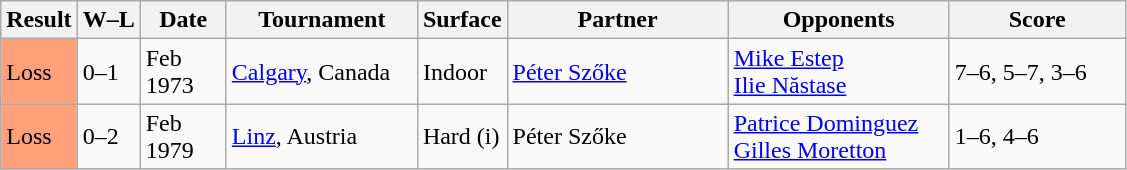<table class="sortable wikitable">
<tr>
<th style="width:40px">Result</th>
<th class="unsortable">W–L</th>
<th style="width:50px">Date</th>
<th style="width:120px">Tournament</th>
<th style="width:50px">Surface</th>
<th style="width:140px">Partner</th>
<th style="width:140px">Opponents</th>
<th style="width:110px" class="unsortable">Score</th>
</tr>
<tr>
<td style="background:#ffa07a;">Loss</td>
<td>0–1</td>
<td>Feb 1973</td>
<td><a href='#'>Calgary</a>, Canada</td>
<td>Indoor</td>
<td> <a href='#'>Péter Szőke</a></td>
<td> <a href='#'>Mike Estep</a> <br>  <a href='#'>Ilie Năstase</a></td>
<td>7–6, 5–7, 3–6</td>
</tr>
<tr>
<td style="background:#ffa07a;">Loss</td>
<td>0–2</td>
<td>Feb 1979</td>
<td><a href='#'>Linz</a>, Austria</td>
<td>Hard (i)</td>
<td> Péter Szőke</td>
<td> <a href='#'>Patrice Dominguez</a> <br>  <a href='#'>Gilles Moretton</a></td>
<td>1–6, 4–6</td>
</tr>
</table>
